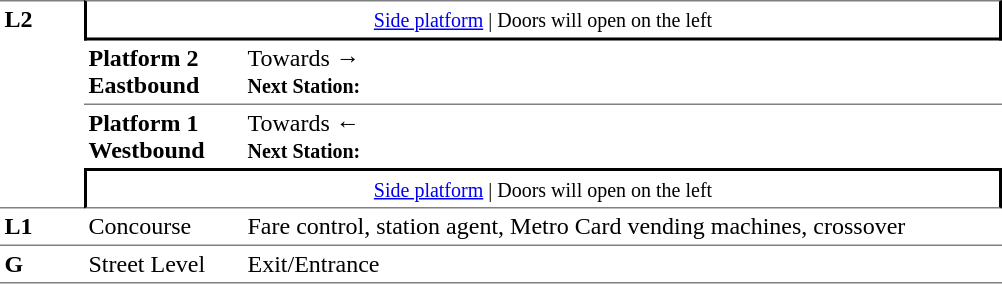<table table border=0 cellspacing=0 cellpadding=3>
<tr>
<td style="border-top:solid 1px grey;border-bottom:solid 1px grey;" width=50 rowspan=4 valign=top><strong>L2</strong></td>
<td style="border-top:solid 1px grey;border-right:solid 2px black;border-left:solid 2px black;border-bottom:solid 2px black;text-align:center;" colspan=2><small><a href='#'>Side platform</a> | Doors will open on the left </small></td>
</tr>
<tr>
<td style="border-bottom:solid 1px grey;" width=100><span><strong>Platform 2</strong><br><strong>Eastbound</strong></span></td>
<td style="border-bottom:solid 1px grey;" width=500>Towards → <br><small><strong>Next Station:</strong> </small></td>
</tr>
<tr>
<td><span><strong>Platform 1</strong><br><strong>Westbound</strong></span></td>
<td><span></span>Towards ← <br><small><strong>Next Station:</strong> </small></td>
</tr>
<tr>
<td style="border-top:solid 2px black;border-right:solid 2px black;border-left:solid 2px black;border-bottom:solid 1px grey;text-align:center;" colspan=2><small><a href='#'>Side platform</a> | Doors will open on the left </small></td>
</tr>
<tr>
<td valign=top><strong>L1</strong></td>
<td valign=top>Concourse</td>
<td valign=top>Fare control, station agent, Metro Card vending machines, crossover</td>
</tr>
<tr>
<td style="border-bottom:solid 1px grey;border-top:solid 1px grey;" width=50 valign=top><strong>G</strong></td>
<td style="border-top:solid 1px grey;border-bottom:solid 1px grey;" width=100 valign=top>Street Level</td>
<td style="border-top:solid 1px grey;border-bottom:solid 1px grey;" width=500 valign=top>Exit/Entrance</td>
</tr>
</table>
